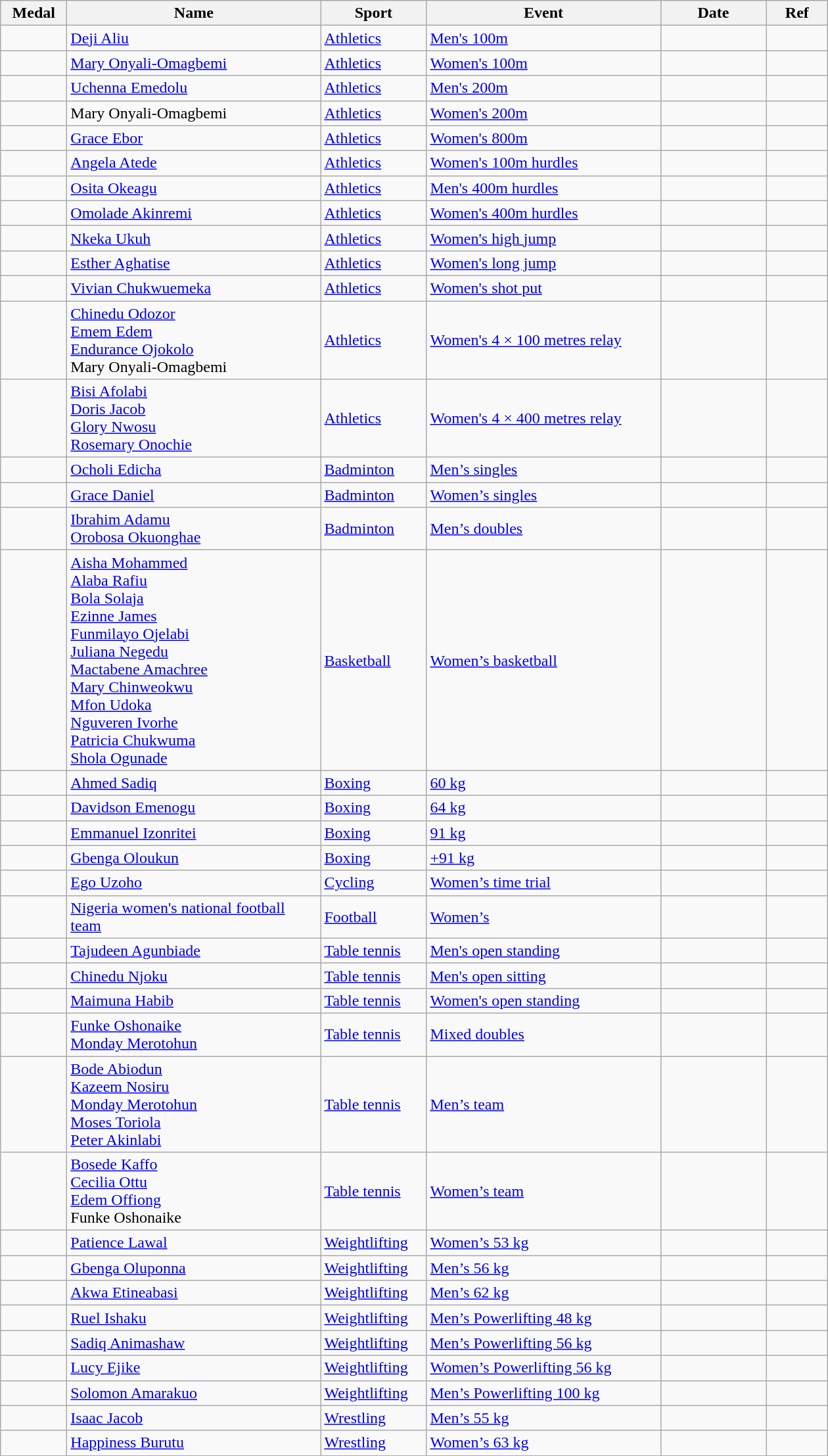<table class="wikitable sortable" style="font-size:100%">
<tr>
<th width="60">Medal</th>
<th width="250">Name</th>
<th width="100">Sport</th>
<th width="230">Event</th>
<th width="100">Date</th>
<th width="55">Ref</th>
</tr>
<tr>
<td></td>
<td><a href='#'>Deji Aliu</a></td>
<td><a href='#'>Athletics</a></td>
<td><a href='#'>Men's 100m</a></td>
<td></td>
<td></td>
</tr>
<tr>
<td></td>
<td><a href='#'>Mary Onyali-Omagbemi</a></td>
<td><a href='#'>Athletics</a></td>
<td><a href='#'>Women's 100m</a></td>
<td></td>
<td></td>
</tr>
<tr>
<td></td>
<td><a href='#'>Uchenna Emedolu</a></td>
<td><a href='#'>Athletics</a></td>
<td><a href='#'>Men's 200m</a></td>
<td></td>
<td></td>
</tr>
<tr>
<td></td>
<td>Mary Onyali-Omagbemi</td>
<td><a href='#'>Athletics</a></td>
<td><a href='#'>Women's 200m</a></td>
<td></td>
<td></td>
</tr>
<tr>
<td></td>
<td><a href='#'>Grace Ebor</a></td>
<td><a href='#'>Athletics</a></td>
<td><a href='#'>Women's 800m</a></td>
<td></td>
<td></td>
</tr>
<tr>
<td></td>
<td><a href='#'>Angela Atede</a></td>
<td><a href='#'>Athletics</a></td>
<td><a href='#'>Women's 100m hurdles</a></td>
<td></td>
<td></td>
</tr>
<tr>
<td></td>
<td><a href='#'>Osita Okeagu</a></td>
<td><a href='#'>Athletics</a></td>
<td><a href='#'>Men's 400m hurdles</a></td>
<td></td>
<td></td>
</tr>
<tr>
<td></td>
<td><a href='#'>Omolade Akinremi</a></td>
<td><a href='#'>Athletics</a></td>
<td><a href='#'>Women's 400m hurdles</a></td>
<td></td>
<td></td>
</tr>
<tr>
<td></td>
<td><a href='#'>Nkeka Ukuh</a></td>
<td><a href='#'>Athletics</a></td>
<td><a href='#'>Women's high jump</a></td>
<td></td>
<td></td>
</tr>
<tr>
<td></td>
<td><a href='#'>Esther Aghatise</a></td>
<td><a href='#'>Athletics</a></td>
<td><a href='#'>Women's long jump</a></td>
<td></td>
<td></td>
</tr>
<tr>
<td></td>
<td><a href='#'>Vivian Chukwuemeka</a></td>
<td><a href='#'>Athletics</a></td>
<td><a href='#'>Women's shot put</a></td>
<td></td>
<td></td>
</tr>
<tr>
<td></td>
<td><a href='#'>Chinedu Odozor</a><br><a href='#'>Emem Edem</a><br><a href='#'>Endurance Ojokolo</a><br>Mary Onyali-Omagbemi</td>
<td><a href='#'>Athletics</a></td>
<td><a href='#'>Women's 4 × 100 metres relay</a></td>
<td></td>
<td></td>
</tr>
<tr>
<td></td>
<td><a href='#'>Bisi Afolabi</a><br><a href='#'>Doris Jacob</a><br><a href='#'>Glory Nwosu</a><br><a href='#'>Rosemary Onochie</a></td>
<td><a href='#'>Athletics</a></td>
<td><a href='#'>Women's 4 × 400 metres relay</a></td>
<td></td>
<td></td>
</tr>
<tr>
<td></td>
<td><a href='#'>Ocholi Edicha</a></td>
<td><a href='#'>Badminton</a></td>
<td><a href='#'>Men’s singles</a></td>
<td></td>
<td></td>
</tr>
<tr>
<td></td>
<td><a href='#'>Grace Daniel</a></td>
<td><a href='#'>Badminton</a></td>
<td><a href='#'>Women’s singles</a></td>
<td></td>
<td></td>
</tr>
<tr>
<td></td>
<td><a href='#'>Ibrahim Adamu</a><br><a href='#'>Orobosa Okuonghae</a></td>
<td><a href='#'>Badminton</a></td>
<td><a href='#'>Men’s doubles</a></td>
<td></td>
<td></td>
</tr>
<tr>
<td></td>
<td><a href='#'>Aisha Mohammed</a><br><a href='#'>Alaba Rafiu</a><br><a href='#'>Bola Solaja</a><br><a href='#'>Ezinne James</a><br><a href='#'>Funmilayo Ojelabi</a><br><a href='#'>Juliana Negedu</a><br><a href='#'>Mactabene Amachree</a><br><a href='#'>Mary Chinweokwu</a><br><a href='#'>Mfon Udoka</a><br><a href='#'>Nguveren Ivorhe</a><br><a href='#'>Patricia Chukwuma</a><br><a href='#'>Shola Ogunade</a><br></td>
<td><a href='#'>Basketball</a></td>
<td><a href='#'>Women’s basketball</a></td>
<td></td>
<td></td>
</tr>
<tr>
<td></td>
<td><a href='#'>Ahmed Sadiq</a></td>
<td><a href='#'>Boxing</a></td>
<td><a href='#'>60 kg</a></td>
<td></td>
<td></td>
</tr>
<tr>
<td></td>
<td><a href='#'>Davidson Emenogu</a></td>
<td><a href='#'>Boxing</a></td>
<td><a href='#'>64 kg</a></td>
<td></td>
<td></td>
</tr>
<tr>
<td></td>
<td><a href='#'>Emmanuel Izonritei</a></td>
<td><a href='#'>Boxing</a></td>
<td><a href='#'>91 kg</a></td>
<td></td>
<td></td>
</tr>
<tr>
<td></td>
<td><a href='#'>Gbenga Oloukun</a></td>
<td><a href='#'>Boxing</a></td>
<td><a href='#'>+91 kg</a></td>
<td></td>
<td></td>
</tr>
<tr>
<td></td>
<td><a href='#'>Ego Uzoho</a></td>
<td><a href='#'>Cycling</a></td>
<td><a href='#'>Women’s time trial</a></td>
<td></td>
<td></td>
</tr>
<tr>
<td></td>
<td><a href='#'>Nigeria women's national football team</a></td>
<td><a href='#'>Football</a></td>
<td><a href='#'>Women’s</a></td>
<td></td>
<td></td>
</tr>
<tr>
<td></td>
<td><a href='#'>Tajudeen Agunbiade</a></td>
<td><a href='#'>Table tennis</a></td>
<td><a href='#'>Men's open standing</a></td>
<td></td>
<td></td>
</tr>
<tr>
<td></td>
<td><a href='#'>Chinedu Njoku</a></td>
<td><a href='#'>Table tennis</a></td>
<td><a href='#'>Men's open sitting</a></td>
<td></td>
<td></td>
</tr>
<tr>
<td></td>
<td><a href='#'>Maimuna Habib</a></td>
<td><a href='#'>Table tennis</a></td>
<td><a href='#'>Women's open standing</a></td>
<td></td>
<td></td>
</tr>
<tr>
<td></td>
<td><a href='#'>Funke Oshonaike</a><br><a href='#'>Monday Merotohun</a></td>
<td><a href='#'>Table tennis</a></td>
<td><a href='#'>Mixed doubles</a></td>
<td></td>
<td></td>
</tr>
<tr>
<td></td>
<td><a href='#'>Bode Abiodun</a><br><a href='#'>Kazeem Nosiru</a><br><a href='#'>Monday Merotohun</a><br><a href='#'>Moses Toriola</a><br><a href='#'>Peter Akinlabi</a></td>
<td><a href='#'>Table tennis</a></td>
<td><a href='#'>Men’s team</a></td>
<td></td>
<td></td>
</tr>
<tr>
<td></td>
<td><a href='#'>Bosede Kaffo</a><br><a href='#'>Cecilia Ottu</a><br><a href='#'>Edem Offiong</a><br>Funke Oshonaike</td>
<td><a href='#'>Table tennis</a></td>
<td><a href='#'>Women’s team</a></td>
<td></td>
<td></td>
</tr>
<tr>
<td></td>
<td><a href='#'>Patience Lawal</a></td>
<td><a href='#'>Weightlifting</a></td>
<td><a href='#'>Women’s 53 kg</a></td>
<td></td>
<td></td>
</tr>
<tr>
<td></td>
<td><a href='#'>Gbenga Oluponna</a></td>
<td><a href='#'>Weightlifting</a></td>
<td><a href='#'>Men’s 56 kg</a></td>
<td></td>
<td></td>
</tr>
<tr>
<td></td>
<td><a href='#'>Akwa Etineabasi</a></td>
<td><a href='#'>Weightlifting</a></td>
<td><a href='#'>Men’s 62 kg</a></td>
<td></td>
<td></td>
</tr>
<tr>
<td></td>
<td><a href='#'>Ruel Ishaku</a></td>
<td><a href='#'>Weightlifting</a></td>
<td><a href='#'>Men’s Powerlifting 48 kg</a></td>
<td></td>
<td></td>
</tr>
<tr>
<td></td>
<td><a href='#'>Sadiq Animashaw</a></td>
<td><a href='#'>Weightlifting</a></td>
<td><a href='#'>Men’s Powerlifting 56 kg</a></td>
<td></td>
<td></td>
</tr>
<tr>
<td></td>
<td><a href='#'>Lucy Ejike</a></td>
<td><a href='#'>Weightlifting</a></td>
<td><a href='#'>Women’s Powerlifting 56 kg</a></td>
<td></td>
<td></td>
</tr>
<tr>
<td></td>
<td><a href='#'>Solomon Amarakuo</a></td>
<td><a href='#'>Weightlifting</a></td>
<td><a href='#'>Men’s Powerlifting 100 kg</a></td>
<td></td>
<td></td>
</tr>
<tr>
<td></td>
<td><a href='#'>Isaac Jacob</a></td>
<td><a href='#'>Wrestling</a></td>
<td><a href='#'>Men’s 55 kg</a></td>
<td></td>
<td></td>
</tr>
<tr>
<td></td>
<td><a href='#'>Happiness Burutu</a></td>
<td><a href='#'>Wrestling</a></td>
<td><a href='#'>Women’s 63 kg</a></td>
<td></td>
<td></td>
</tr>
<tr>
</tr>
</table>
